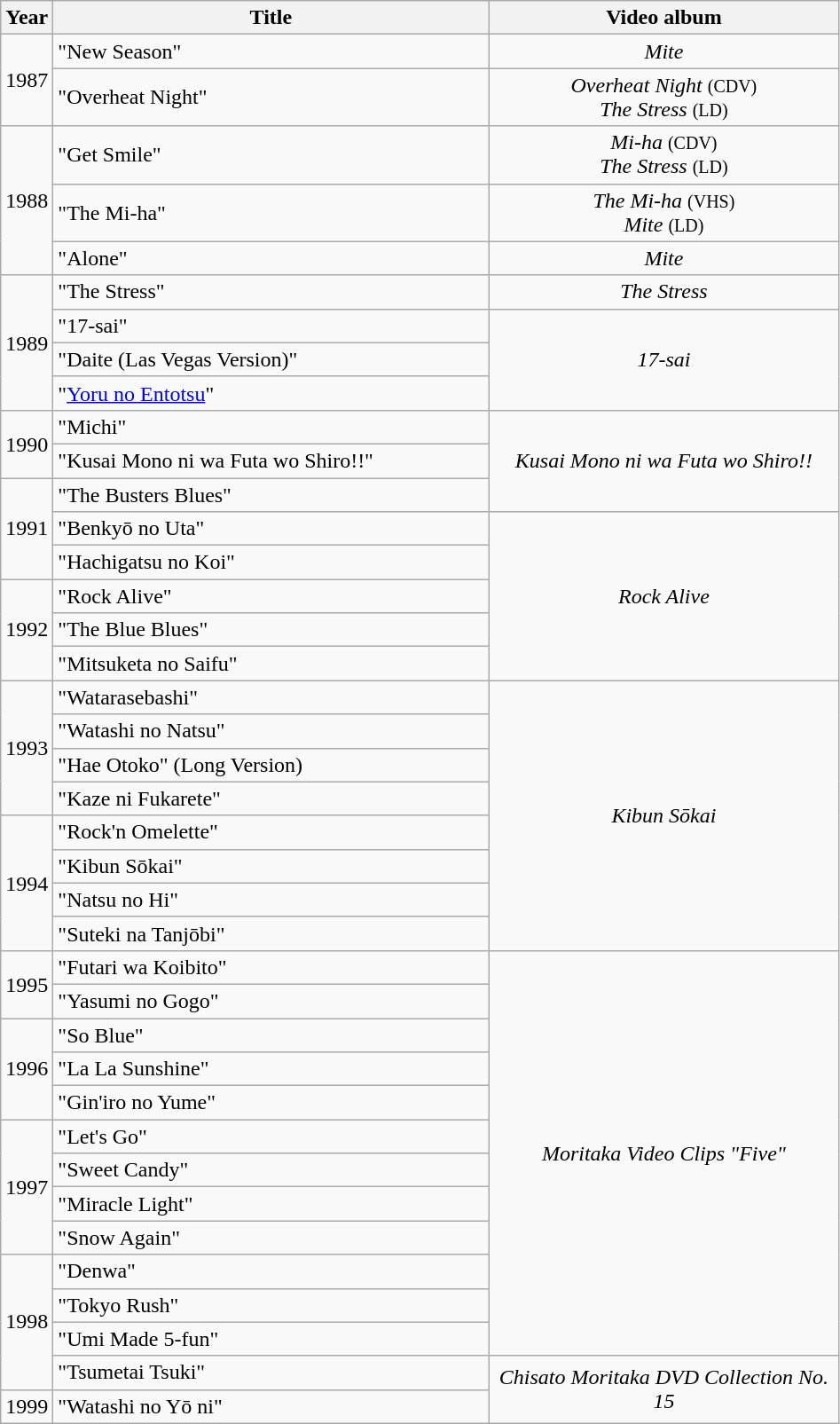<table class="wikitable plainrowheaders"  style="text-align:center;">
<tr>
<th scope="col">Year</th>
<th scope="col" style="width:20em;">Title</th>
<th scope="col" style="width:16em;">Video album</th>
</tr>
<tr>
<td rowspan="2">1987</td>
<td align="left">"New Season"</td>
<td><em>Mite</em></td>
</tr>
<tr>
<td align="left">"Overheat Night"</td>
<td><em>Overheat Night</em> <small>(CDV)</small><br><em>The Stress</em> <small>(LD)</small></td>
</tr>
<tr>
<td rowspan="3">1988</td>
<td align="left">"Get Smile"</td>
<td><em>Mi-ha</em> <small>(CDV)</small><br><em>The Stress</em> <small>(LD)</small></td>
</tr>
<tr>
<td align="left">"The Mi-ha"</td>
<td><em>The Mi-ha</em> <small>(VHS)</small><br><em>Mite</em> <small>(LD)</small></td>
</tr>
<tr>
<td align="left">"Alone"</td>
<td><em>Mite</em></td>
</tr>
<tr>
<td rowspan="4">1989</td>
<td align="left">"The Stress"</td>
<td><em>The Stress</em></td>
</tr>
<tr>
<td align="left">"17-sai"</td>
<td rowspan="3"><em>17-sai</em></td>
</tr>
<tr>
<td align="left">"Daite (Las Vegas Version)"</td>
</tr>
<tr>
<td align="left">"<a href='#'>Yoru no Entotsu</a>"</td>
</tr>
<tr>
<td rowspan="2">1990</td>
<td align="left">"Michi"</td>
<td rowspan="3"><em>Kusai Mono ni wa Futa wo Shiro!!</em></td>
</tr>
<tr>
<td align="left">"Kusai Mono ni wa Futa wo Shiro!!"</td>
</tr>
<tr>
<td rowspan="3">1991</td>
<td align="left">"The Busters Blues"</td>
</tr>
<tr>
<td align="left">"Benkyō no Uta"</td>
<td rowspan="5"><em>Rock Alive</em></td>
</tr>
<tr>
<td align="left">"Hachigatsu no Koi"</td>
</tr>
<tr>
<td rowspan="3">1992</td>
<td align="left">"Rock Alive"</td>
</tr>
<tr>
<td align="left">"The Blue Blues"</td>
</tr>
<tr>
<td align="left">"Mitsuketa no Saifu"</td>
</tr>
<tr>
<td rowspan="4">1993</td>
<td align="left">"Watarasebashi"</td>
<td rowspan="8"><em>Kibun Sōkai</em></td>
</tr>
<tr>
<td align="left">"Watashi no Natsu"</td>
</tr>
<tr>
<td align="left">"Hae Otoko" (Long Version)</td>
</tr>
<tr>
<td align="left">"Kaze ni Fukarete"</td>
</tr>
<tr>
<td rowspan="4">1994</td>
<td align="left">"Rock'n Omelette"</td>
</tr>
<tr>
<td align="left">"Kibun Sōkai"</td>
</tr>
<tr>
<td align="left">"Natsu no Hi"</td>
</tr>
<tr>
<td align="left">"Suteki na Tanjōbi"</td>
</tr>
<tr>
<td rowspan="2">1995</td>
<td align="left">"Futari wa Koibito"</td>
<td rowspan="12"><em>Moritaka Video Clips "Five"</em></td>
</tr>
<tr>
<td align="left">"Yasumi no Gogo"</td>
</tr>
<tr>
<td rowspan="3">1996</td>
<td align="left">"So Blue"</td>
</tr>
<tr>
<td align="left">"La La Sunshine"</td>
</tr>
<tr>
<td align="left">"Gin'iro no Yume"</td>
</tr>
<tr>
<td rowspan="4">1997</td>
<td align="left">"Let's Go"</td>
</tr>
<tr>
<td align="left">"Sweet Candy"</td>
</tr>
<tr>
<td align="left">"Miracle Light"</td>
</tr>
<tr>
<td align="left">"Snow Again"</td>
</tr>
<tr>
<td rowspan="4">1998</td>
<td align="left">"Denwa"</td>
</tr>
<tr>
<td align="left">"Tokyo Rush"</td>
</tr>
<tr>
<td align="left">"Umi Made 5-fun"</td>
</tr>
<tr>
<td align="left">"Tsumetai Tsuki"</td>
<td rowspan="2"><em>Chisato Moritaka DVD Collection No. 15</em></td>
</tr>
<tr>
<td>1999</td>
<td align="left">"Watashi no Yō ni"</td>
</tr>
</table>
